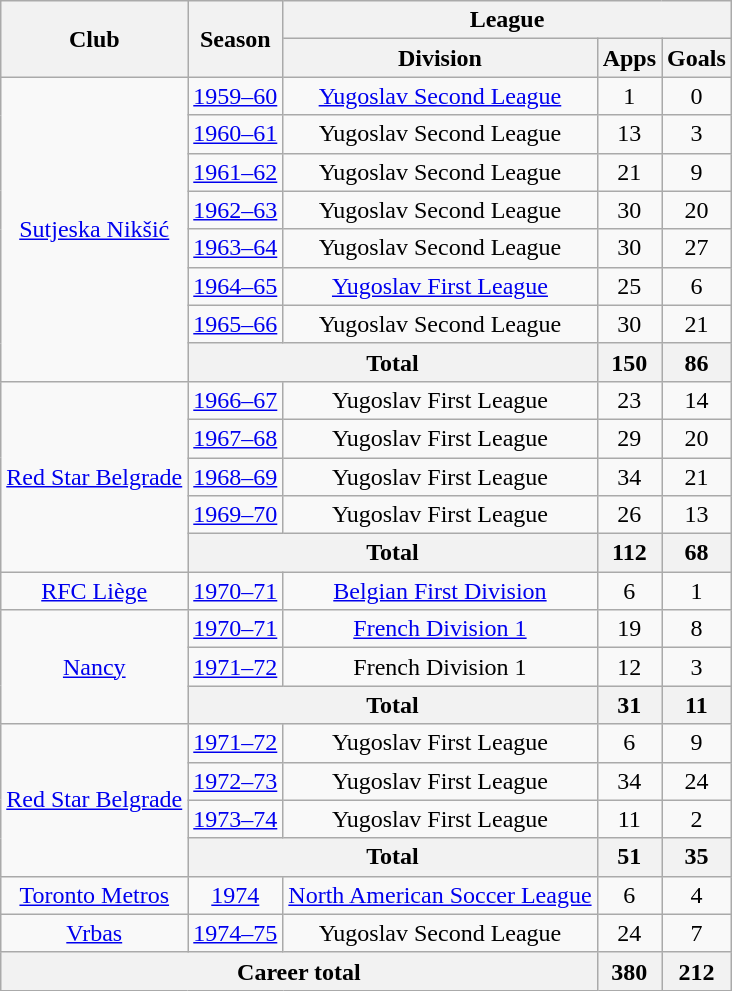<table class="wikitable" style="text-align:center">
<tr>
<th rowspan="2">Club</th>
<th rowspan="2">Season</th>
<th colspan="3">League</th>
</tr>
<tr>
<th>Division</th>
<th>Apps</th>
<th>Goals</th>
</tr>
<tr>
<td rowspan="8"><a href='#'>Sutjeska Nikšić</a></td>
<td><a href='#'>1959–60</a></td>
<td><a href='#'>Yugoslav Second League</a></td>
<td>1</td>
<td>0</td>
</tr>
<tr>
<td><a href='#'>1960–61</a></td>
<td>Yugoslav Second League</td>
<td>13</td>
<td>3</td>
</tr>
<tr>
<td><a href='#'>1961–62</a></td>
<td>Yugoslav Second League</td>
<td>21</td>
<td>9</td>
</tr>
<tr>
<td><a href='#'>1962–63</a></td>
<td>Yugoslav Second League</td>
<td>30</td>
<td>20</td>
</tr>
<tr>
<td><a href='#'>1963–64</a></td>
<td>Yugoslav Second League</td>
<td>30</td>
<td>27</td>
</tr>
<tr>
<td><a href='#'>1964–65</a></td>
<td><a href='#'>Yugoslav First League</a></td>
<td>25</td>
<td>6</td>
</tr>
<tr>
<td><a href='#'>1965–66</a></td>
<td>Yugoslav Second League</td>
<td>30</td>
<td>21</td>
</tr>
<tr>
<th colspan="2">Total</th>
<th>150</th>
<th>86</th>
</tr>
<tr>
<td rowspan="5"><a href='#'>Red Star Belgrade</a></td>
<td><a href='#'>1966–67</a></td>
<td>Yugoslav First League</td>
<td>23</td>
<td>14</td>
</tr>
<tr>
<td><a href='#'>1967–68</a></td>
<td>Yugoslav First League</td>
<td>29</td>
<td>20</td>
</tr>
<tr>
<td><a href='#'>1968–69</a></td>
<td>Yugoslav First League</td>
<td>34</td>
<td>21</td>
</tr>
<tr>
<td><a href='#'>1969–70</a></td>
<td>Yugoslav First League</td>
<td>26</td>
<td>13</td>
</tr>
<tr>
<th colspan="2">Total</th>
<th>112</th>
<th>68</th>
</tr>
<tr>
<td><a href='#'>RFC Liège</a></td>
<td><a href='#'>1970–71</a></td>
<td><a href='#'>Belgian First Division</a></td>
<td>6</td>
<td>1</td>
</tr>
<tr>
<td rowspan="3"><a href='#'>Nancy</a></td>
<td><a href='#'>1970–71</a></td>
<td><a href='#'>French Division 1</a></td>
<td>19</td>
<td>8</td>
</tr>
<tr>
<td><a href='#'>1971–72</a></td>
<td>French Division 1</td>
<td>12</td>
<td>3</td>
</tr>
<tr>
<th colspan="2">Total</th>
<th>31</th>
<th>11</th>
</tr>
<tr>
<td rowspan="4"><a href='#'>Red Star Belgrade</a></td>
<td><a href='#'>1971–72</a></td>
<td>Yugoslav First League</td>
<td>6</td>
<td>9</td>
</tr>
<tr>
<td><a href='#'>1972–73</a></td>
<td>Yugoslav First League</td>
<td>34</td>
<td>24</td>
</tr>
<tr>
<td><a href='#'>1973–74</a></td>
<td>Yugoslav First League</td>
<td>11</td>
<td>2</td>
</tr>
<tr>
<th colspan="2">Total</th>
<th>51</th>
<th>35</th>
</tr>
<tr>
<td><a href='#'>Toronto Metros</a></td>
<td><a href='#'>1974</a></td>
<td><a href='#'>North American Soccer League</a></td>
<td>6</td>
<td>4</td>
</tr>
<tr>
<td><a href='#'>Vrbas</a></td>
<td><a href='#'>1974–75</a></td>
<td>Yugoslav Second League</td>
<td>24</td>
<td>7</td>
</tr>
<tr>
<th colspan="3">Career total</th>
<th>380</th>
<th>212</th>
</tr>
</table>
